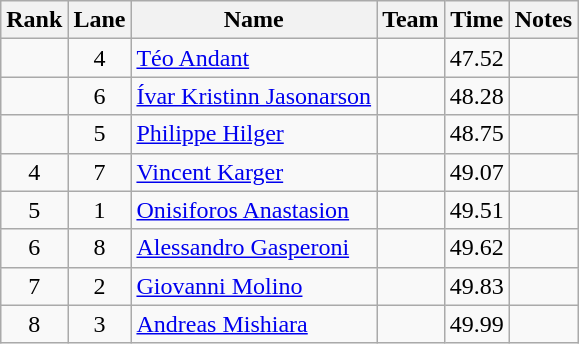<table class="wikitable sortable" style="text-align:center">
<tr>
<th>Rank</th>
<th>Lane</th>
<th>Name</th>
<th>Team</th>
<th>Time</th>
<th>Notes</th>
</tr>
<tr>
<td></td>
<td>4</td>
<td align="left"><a href='#'>Téo Andant</a></td>
<td align=left></td>
<td>47.52</td>
<td></td>
</tr>
<tr>
<td></td>
<td>6</td>
<td align="left"><a href='#'>Ívar Kristinn Jasonarson</a></td>
<td align=left></td>
<td>48.28</td>
<td></td>
</tr>
<tr>
<td></td>
<td>5</td>
<td align="left"><a href='#'>Philippe Hilger</a></td>
<td align=left></td>
<td>48.75</td>
<td></td>
</tr>
<tr>
<td>4</td>
<td>7</td>
<td align="left"><a href='#'>Vincent Karger</a></td>
<td align=left></td>
<td>49.07</td>
<td></td>
</tr>
<tr>
<td>5</td>
<td>1</td>
<td align="left"><a href='#'>Onisiforos Anastasion</a></td>
<td align=left></td>
<td>49.51</td>
<td></td>
</tr>
<tr>
<td>6</td>
<td>8</td>
<td align="left"><a href='#'>Alessandro Gasperoni</a></td>
<td align=left></td>
<td>49.62</td>
<td></td>
</tr>
<tr>
<td>7</td>
<td>2</td>
<td align="left"><a href='#'>Giovanni Molino</a></td>
<td align=left></td>
<td>49.83</td>
<td></td>
</tr>
<tr>
<td>8</td>
<td>3</td>
<td align="left"><a href='#'>Andreas Mishiara</a></td>
<td align=left></td>
<td>49.99</td>
<td></td>
</tr>
</table>
